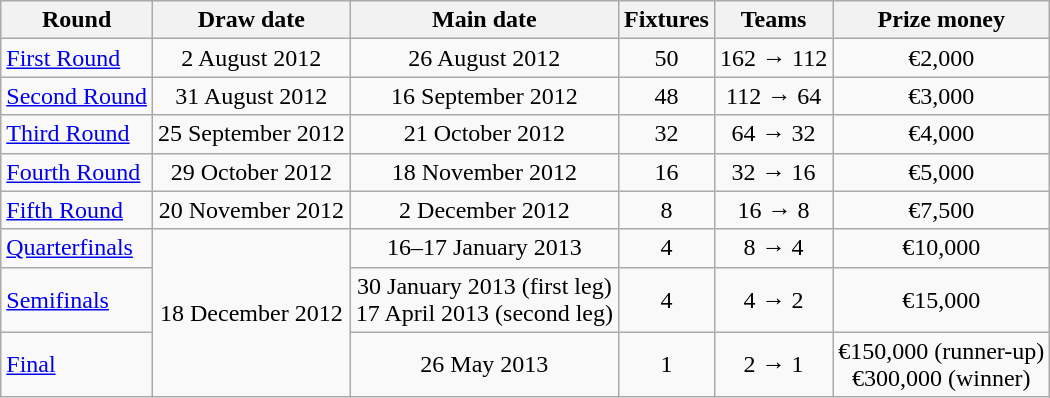<table class="wikitable" style="text-align:center;">
<tr>
<th>Round</th>
<th>Draw date</th>
<th>Main date</th>
<th>Fixtures</th>
<th>Teams</th>
<th>Prize money</th>
</tr>
<tr>
<td style="text-align:left;"><a href='#'>First Round</a></td>
<td>2 August 2012</td>
<td>26 August 2012</td>
<td>50</td>
<td>162 → 112</td>
<td>€2,000</td>
</tr>
<tr>
<td style="text-align:left;"><a href='#'>Second Round</a></td>
<td>31 August 2012</td>
<td>16 September 2012</td>
<td>48</td>
<td>112 → 64</td>
<td>€3,000</td>
</tr>
<tr>
<td style="text-align:left;"><a href='#'>Third Round</a></td>
<td>25 September 2012</td>
<td>21 October 2012</td>
<td>32</td>
<td>64 → 32</td>
<td>€4,000</td>
</tr>
<tr>
<td style="text-align:left;"><a href='#'>Fourth Round</a></td>
<td>29 October 2012</td>
<td>18 November 2012</td>
<td>16</td>
<td>32 → 16</td>
<td>€5,000</td>
</tr>
<tr>
<td style="text-align:left;"><a href='#'>Fifth Round</a></td>
<td>20 November 2012</td>
<td>2 December 2012</td>
<td>8</td>
<td>16 → 8</td>
<td>€7,500</td>
</tr>
<tr>
<td style="text-align:left;"><a href='#'>Quarterfinals</a></td>
<td rowspan="3">18 December 2012</td>
<td>16–17 January 2013</td>
<td>4</td>
<td>8 → 4</td>
<td>€10,000</td>
</tr>
<tr>
<td style="text-align:left;"><a href='#'>Semifinals</a></td>
<td>30 January 2013 (first leg)<br>17 April 2013 (second leg)</td>
<td>4</td>
<td>4 → 2</td>
<td>€15,000</td>
</tr>
<tr>
<td style="text-align:left;"><a href='#'>Final</a></td>
<td>26 May 2013</td>
<td>1</td>
<td>2 → 1</td>
<td>€150,000 (runner-up)<br>€300,000 (winner)</td>
</tr>
</table>
